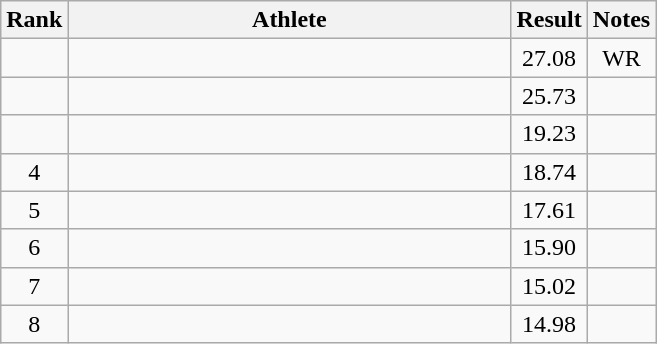<table class="wikitable" style="text-align:center">
<tr>
<th>Rank</th>
<th Style="width:18em">Athlete</th>
<th>Result</th>
<th>Notes</th>
</tr>
<tr>
<td></td>
<td style="text-align:left"></td>
<td>27.08</td>
<td>WR</td>
</tr>
<tr>
<td></td>
<td style="text-align:left"></td>
<td>25.73</td>
<td></td>
</tr>
<tr>
<td></td>
<td style="text-align:left"></td>
<td>19.23</td>
<td></td>
</tr>
<tr>
<td>4</td>
<td style="text-align:left"></td>
<td>18.74</td>
<td></td>
</tr>
<tr>
<td>5</td>
<td style="text-align:left"></td>
<td>17.61</td>
<td></td>
</tr>
<tr>
<td>6</td>
<td style="text-align:left"></td>
<td>15.90</td>
<td></td>
</tr>
<tr>
<td>7</td>
<td style="text-align:left"></td>
<td>15.02</td>
<td></td>
</tr>
<tr>
<td>8</td>
<td style="text-align:left"></td>
<td>14.98</td>
<td></td>
</tr>
</table>
